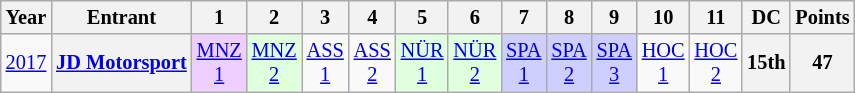<table class="wikitable" style="text-align:center; font-size:85%">
<tr>
<th>Year</th>
<th>Entrant</th>
<th>1</th>
<th>2</th>
<th>3</th>
<th>4</th>
<th>5</th>
<th>6</th>
<th>7</th>
<th>8</th>
<th>9</th>
<th>10</th>
<th>11</th>
<th>DC</th>
<th>Points</th>
</tr>
<tr>
<td><a href='#'>2017</a></td>
<th nowrap><a href='#'>JD Motorsport</a></th>
<td style="background:#efcfff;"><a href='#'>MNZ<br>1</a><br></td>
<td style="background:#dfffdf;"><a href='#'>MNZ<br>2</a><br></td>
<td style="background:#;"><a href='#'>ASS<br>1</a><br></td>
<td style="background:#;"><a href='#'>ASS<br>2</a><br></td>
<td style="background:#dfffdf;"><a href='#'>NÜR<br>1</a><br></td>
<td style="background:#dfffdf;"><a href='#'>NÜR<br>2</a><br></td>
<td style="background:#cfcfff;"><a href='#'>SPA<br>1</a><br></td>
<td style="background:#cfcfff;"><a href='#'>SPA<br>2</a><br></td>
<td style="background:#cfcfff;"><a href='#'>SPA<br>3</a><br></td>
<td style="background:#;"><a href='#'>HOC<br>1</a><br></td>
<td style="background:#;"><a href='#'>HOC<br>2</a><br></td>
<th>15th</th>
<th>47</th>
</tr>
</table>
